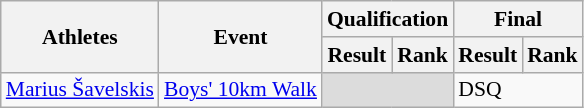<table class="wikitable" border="1" style="font-size:90%">
<tr>
<th rowspan=2>Athletes</th>
<th rowspan=2>Event</th>
<th colspan=2>Qualification</th>
<th colspan=2>Final</th>
</tr>
<tr>
<th>Result</th>
<th>Rank</th>
<th>Result</th>
<th>Rank</th>
</tr>
<tr>
<td><a href='#'>Marius Šavelskis</a></td>
<td><a href='#'>Boys' 10km Walk</a></td>
<td colspan=2 bgcolor=#DCDCDC></td>
<td colspan=2>DSQ</td>
</tr>
</table>
